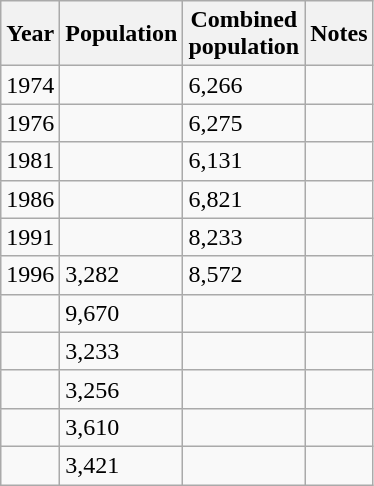<table class="wikitable">
<tr>
<th>Year</th>
<th>Population</th>
<th>Combined<br>population</th>
<th>Notes</th>
</tr>
<tr>
<td>1974</td>
<td></td>
<td>6,266</td>
<td></td>
</tr>
<tr>
<td>1976</td>
<td></td>
<td>6,275</td>
<td></td>
</tr>
<tr>
<td>1981</td>
<td></td>
<td>6,131</td>
<td></td>
</tr>
<tr>
<td>1986</td>
<td></td>
<td>6,821</td>
<td></td>
</tr>
<tr>
<td>1991</td>
<td></td>
<td>8,233</td>
<td></td>
</tr>
<tr>
<td>1996</td>
<td>3,282</td>
<td>8,572</td>
<td></td>
</tr>
<tr>
<td></td>
<td>9,670</td>
<td></td>
<td></td>
</tr>
<tr>
<td></td>
<td>3,233</td>
<td></td>
<td></td>
</tr>
<tr>
<td></td>
<td>3,256</td>
<td></td>
<td></td>
</tr>
<tr>
<td></td>
<td>3,610</td>
<td></td>
<td></td>
</tr>
<tr>
<td></td>
<td>3,421</td>
<td></td>
<td></td>
</tr>
</table>
